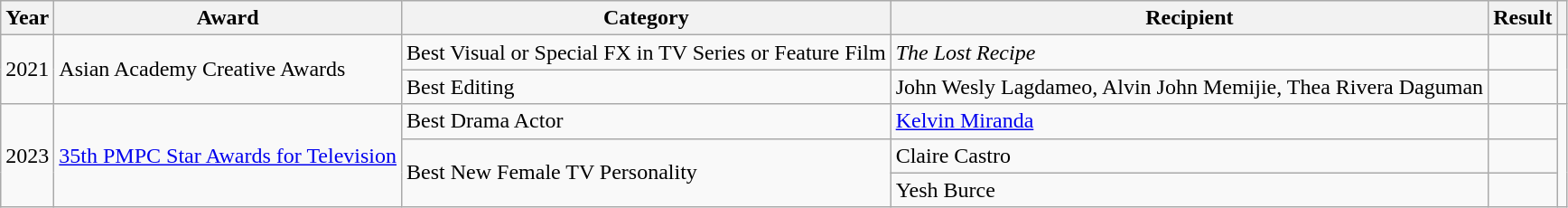<table class="wikitable">
<tr>
<th>Year</th>
<th>Award</th>
<th>Category</th>
<th>Recipient</th>
<th>Result</th>
<th></th>
</tr>
<tr>
<td rowspan=2>2021</td>
<td rowspan=2>Asian Academy Creative Awards</td>
<td>Best Visual or Special FX in TV Series or Feature Film</td>
<td><em>The Lost Recipe</em></td>
<td></td>
<td rowspan=2></td>
</tr>
<tr>
<td>Best Editing</td>
<td>John Wesly Lagdameo, Alvin John Memijie, Thea Rivera Daguman</td>
<td></td>
</tr>
<tr>
<td rowspan=3>2023</td>
<td rowspan=3><a href='#'>35th PMPC Star Awards for Television</a></td>
<td>Best Drama Actor</td>
<td><a href='#'>Kelvin Miranda</a></td>
<td></td>
<td rowspan=3></td>
</tr>
<tr>
<td rowspan=2>Best New Female TV Personality</td>
<td>Claire Castro</td>
<td></td>
</tr>
<tr>
<td>Yesh Burce</td>
<td></td>
</tr>
</table>
